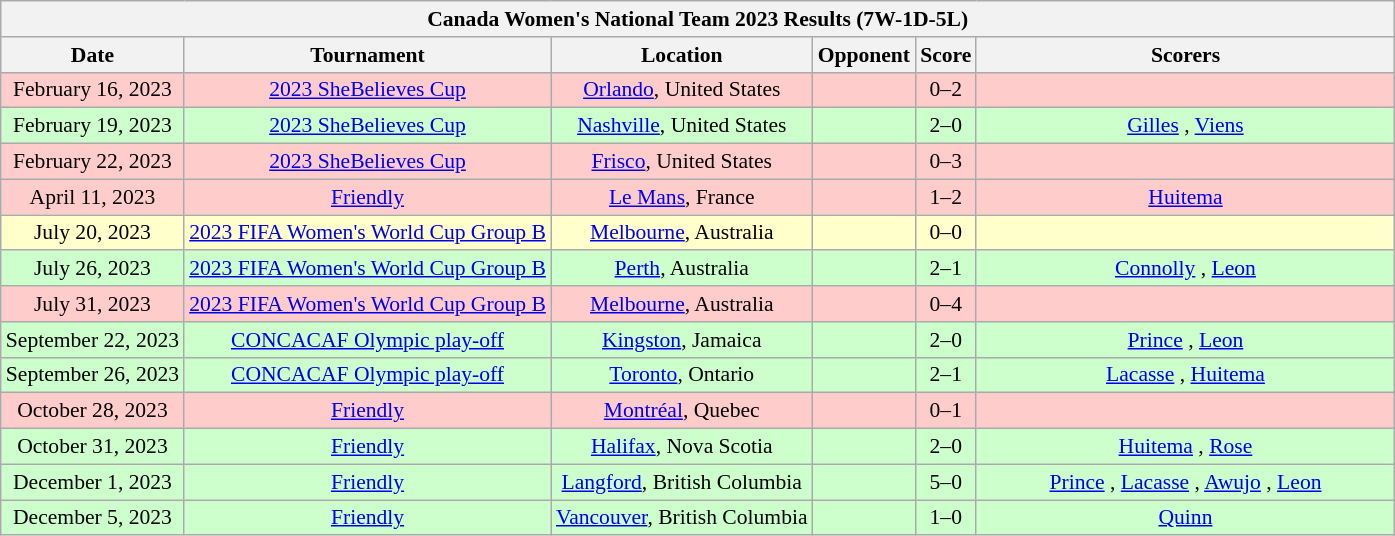<table class="wikitable collapsible collapsed" style="font-size:90%">
<tr>
<th colspan="6"><strong>Canada Women's National Team 2023 Results  (7W-1D-5L)</strong></th>
</tr>
<tr>
<th>Date</th>
<th>Tournament</th>
<th>Location</th>
<th>Opponent</th>
<th>Score</th>
<th width=30%>Scorers</th>
</tr>
<tr style="background:#fcc;">
<td style="text-align: center;">February 16, 2023</td>
<td style="text-align: center;"><a href='#'>2023 SheBelieves Cup</a></td>
<td style="text-align: center;"><a href='#'>Orlando</a>, United States</td>
<td></td>
<td style="text-align: center;">0–2</td>
<td style="text-align: center;"></td>
</tr>
<tr style="background:#cfc;">
<td style="text-align: center;">February 19, 2023</td>
<td style="text-align: center;"><a href='#'>2023 SheBelieves Cup</a></td>
<td style="text-align: center;"><a href='#'>Nashville</a>, United States</td>
<td></td>
<td style="text-align: center;">2–0</td>
<td style="text-align: center;"><a href='#'>Gilles</a> , <a href='#'>Viens</a> </td>
</tr>
<tr style="background:#fcc;">
<td style="text-align: center;">February 22, 2023</td>
<td style="text-align: center;"><a href='#'>2023 SheBelieves Cup</a></td>
<td style="text-align: center;"><a href='#'>Frisco</a>, United States</td>
<td></td>
<td style="text-align: center;">0–3</td>
<td style="text-align: center;"></td>
</tr>
<tr style="background:#fcc;">
<td style="text-align: center;">April 11, 2023</td>
<td style="text-align: center;"><a href='#'>Friendly</a></td>
<td style="text-align: center;"><a href='#'>Le Mans</a>, France</td>
<td></td>
<td style="text-align: center;">1–2</td>
<td style="text-align: center;"><a href='#'>Huitema</a> </td>
</tr>
<tr style="background:#ffc;">
<td style="text-align: center;">July 20, 2023</td>
<td style="text-align: center;"><a href='#'>2023 FIFA Women's World Cup Group B</a></td>
<td style="text-align: center;"><a href='#'>Melbourne</a>, Australia</td>
<td></td>
<td style="text-align: center;">0–0</td>
<td style="text-align: center;"></td>
</tr>
<tr style="background:#cfc;">
<td style="text-align: center;">July 26, 2023</td>
<td style="text-align: center;"><a href='#'>2023 FIFA Women's World Cup Group B</a></td>
<td style="text-align: center;"><a href='#'>Perth</a>, Australia</td>
<td></td>
<td style="text-align: center;">2–1</td>
<td style="text-align: center;"><a href='#'>Connolly</a> , <a href='#'>Leon</a> </td>
</tr>
<tr style="background:#fcc;">
<td style="text-align: center;">July 31, 2023</td>
<td style="text-align: center;"><a href='#'>2023 FIFA Women's World Cup Group B</a></td>
<td style="text-align: center;"><a href='#'>Melbourne</a>, Australia</td>
<td></td>
<td style="text-align: center;">0–4</td>
<td style="text-align: center;"></td>
</tr>
<tr style="background:#cfc;">
<td style="text-align: center;">September 22, 2023</td>
<td style="text-align: center;"><a href='#'>CONCACAF Olympic play-off</a></td>
<td style="text-align: center;"><a href='#'>Kingston</a>, Jamaica</td>
<td></td>
<td style="text-align: center;">2–0</td>
<td style="text-align: center;"><a href='#'>Prince</a> , <a href='#'>Leon</a> </td>
</tr>
<tr style="background:#cfc;">
<td style="text-align: center;">September 26, 2023</td>
<td style="text-align: center;"><a href='#'>CONCACAF Olympic play-off</a></td>
<td style="text-align: center;"><a href='#'>Toronto</a>, Ontario</td>
<td></td>
<td style="text-align: center;">2–1</td>
<td style="text-align: center;"><a href='#'>Lacasse</a> , <a href='#'>Huitema</a> </td>
</tr>
<tr style="background:#fcc;">
<td style="text-align: center;">October 28, 2023</td>
<td style="text-align: center;"><a href='#'>Friendly</a></td>
<td style="text-align: center;"><a href='#'>Montréal</a>, Quebec</td>
<td></td>
<td style="text-align: center;">0–1</td>
<td style="text-align: center;"></td>
</tr>
<tr style="background:#cfc;">
<td style="text-align: center;">October 31, 2023</td>
<td style="text-align: center;"><a href='#'>Friendly</a></td>
<td style="text-align: center;"><a href='#'>Halifax</a>, Nova Scotia</td>
<td></td>
<td style="text-align: center;">2–0</td>
<td style="text-align: center;"><a href='#'>Huitema</a> , <a href='#'>Rose</a> </td>
</tr>
<tr style="background:#cfc;">
<td style="text-align: center;">December 1, 2023</td>
<td style="text-align: center;"><a href='#'>Friendly</a></td>
<td style="text-align: center;"><a href='#'>Langford</a>, British Columbia</td>
<td></td>
<td style="text-align: center;">5–0</td>
<td style="text-align: center;"><a href='#'>Prince</a> , <a href='#'>Lacasse</a> , <a href='#'>Awujo</a> , <a href='#'>Leon</a> </td>
</tr>
<tr style="background:#cfc;">
<td style="text-align: center;">December 5, 2023</td>
<td style="text-align: center;"><a href='#'>Friendly</a></td>
<td style="text-align: center;"><a href='#'>Vancouver</a>, British Columbia</td>
<td></td>
<td style="text-align: center;">1–0</td>
<td style="text-align: center;"><a href='#'>Quinn</a> </td>
</tr>
</table>
